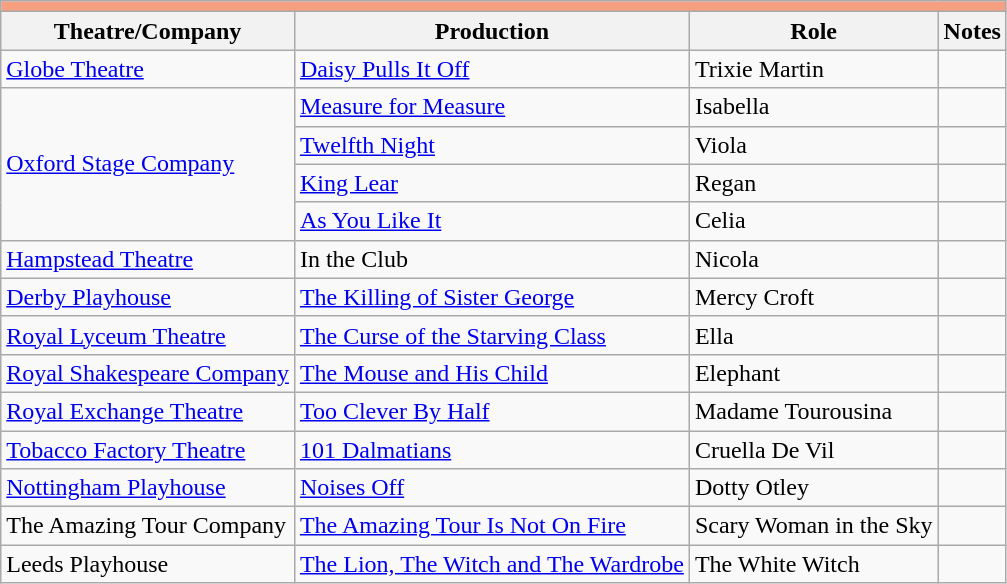<table class="wikitable">
<tr>
<th colspan=4 style="background:#F79F81;"></th>
</tr>
<tr>
<th>Theatre/Company</th>
<th>Production</th>
<th>Role</th>
<th>Notes</th>
</tr>
<tr>
<td><a href='#'>Globe Theatre</a></td>
<td><a href='#'>Daisy Pulls It Off</a></td>
<td>Trixie Martin</td>
<td></td>
</tr>
<tr>
<td rowspan="4"><a href='#'>Oxford Stage Company</a></td>
<td><a href='#'>Measure for Measure</a></td>
<td>Isabella</td>
<td></td>
</tr>
<tr>
<td><a href='#'>Twelfth Night</a></td>
<td>Viola</td>
<td></td>
</tr>
<tr>
<td><a href='#'>King Lear</a></td>
<td>Regan</td>
<td></td>
</tr>
<tr>
<td><a href='#'>As You Like It</a></td>
<td>Celia</td>
<td></td>
</tr>
<tr>
<td><a href='#'>Hampstead Theatre</a></td>
<td>In the Club</td>
<td>Nicola</td>
<td></td>
</tr>
<tr>
<td><a href='#'>Derby Playhouse</a></td>
<td><a href='#'>The Killing of Sister George</a></td>
<td>Mercy Croft</td>
<td></td>
</tr>
<tr>
<td><a href='#'>Royal Lyceum Theatre</a></td>
<td><a href='#'>The Curse of the Starving Class</a></td>
<td>Ella</td>
<td></td>
</tr>
<tr>
<td><a href='#'>Royal Shakespeare Company</a></td>
<td><a href='#'>The Mouse and His Child</a></td>
<td>Elephant</td>
<td></td>
</tr>
<tr>
<td><a href='#'>Royal Exchange Theatre</a></td>
<td><a href='#'>Too Clever By Half</a></td>
<td>Madame Tourousina</td>
<td></td>
</tr>
<tr>
<td><a href='#'>Tobacco Factory Theatre</a></td>
<td><a href='#'>101 Dalmatians</a></td>
<td>Cruella De Vil</td>
<td></td>
</tr>
<tr>
<td><a href='#'>Nottingham Playhouse</a></td>
<td><a href='#'>Noises Off</a></td>
<td>Dotty Otley</td>
<td></td>
</tr>
<tr>
<td>The Amazing Tour Company</td>
<td><a href='#'>The Amazing Tour Is Not On Fire</a></td>
<td>Scary Woman in the Sky</td>
<td></td>
</tr>
<tr>
<td>Leeds Playhouse</td>
<td><a href='#'>The Lion, The Witch and The Wardrobe</a></td>
<td>The White Witch</td>
<td></td>
</tr>
</table>
